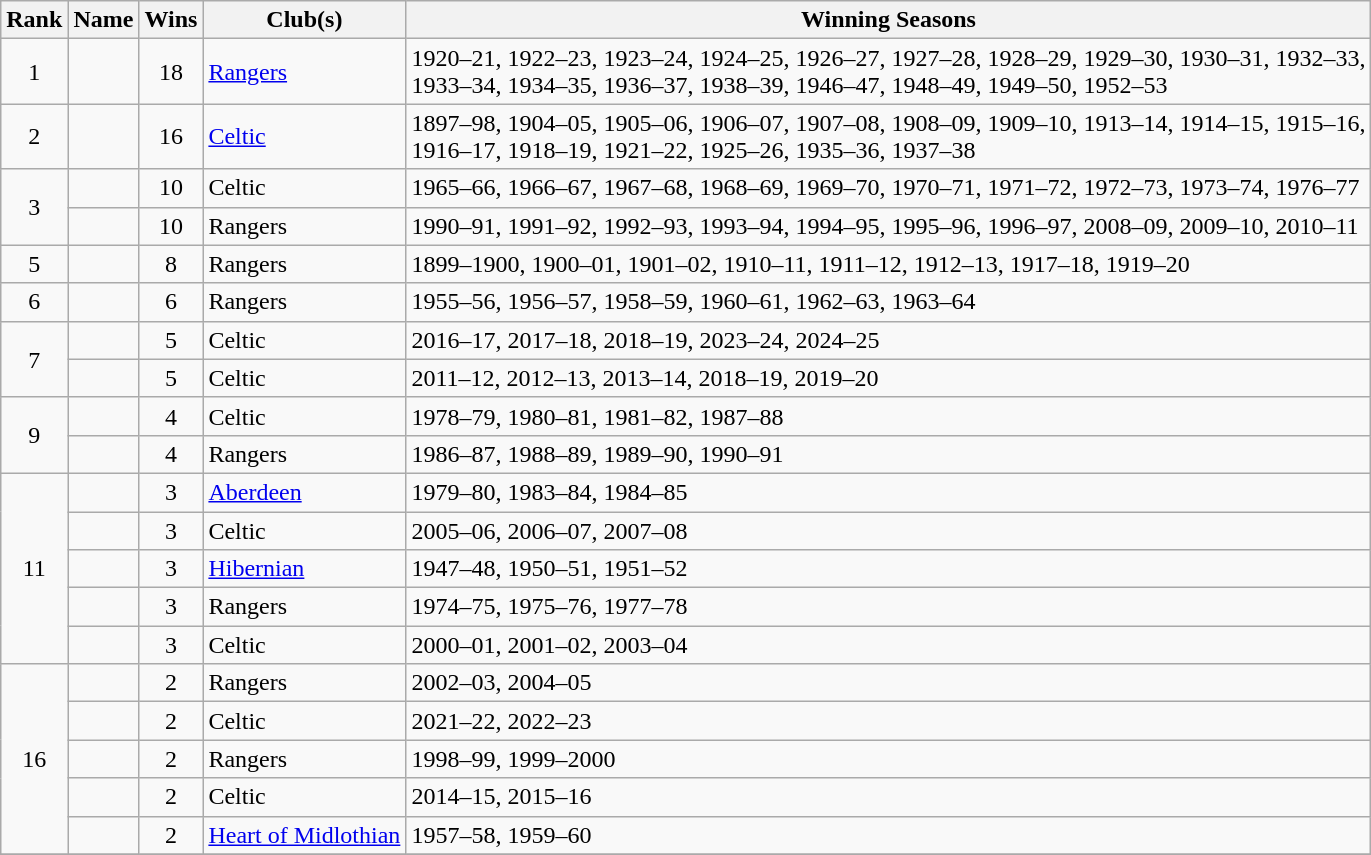<table class="wikitable sortable">
<tr>
<th>Rank</th>
<th>Name</th>
<th>Wins</th>
<th>Club(s)</th>
<th>Winning Seasons</th>
</tr>
<tr>
<td style=text-align:center>1</td>
<td></td>
<td style=text-align:center>18</td>
<td><a href='#'>Rangers</a></td>
<td>1920–21, 1922–23, 1923–24, 1924–25, 1926–27, 1927–28, 1928–29, 1929–30, 1930–31, 1932–33,<br>1933–34, 1934–35, 1936–37, 1938–39, 1946–47, 1948–49, 1949–50, 1952–53</td>
</tr>
<tr>
<td style=text-align:center>2</td>
<td></td>
<td style=text-align:center>16</td>
<td><a href='#'>Celtic</a></td>
<td>1897–98, 1904–05, 1905–06, 1906–07, 1907–08, 1908–09, 1909–10, 1913–14, 1914–15, 1915–16,<br>1916–17, 1918–19, 1921–22, 1925–26, 1935–36, 1937–38</td>
</tr>
<tr>
<td rowspan="2" style=text-align:center>3</td>
<td></td>
<td style=text-align:center>10</td>
<td>Celtic</td>
<td>1965–66, 1966–67, 1967–68, 1968–69, 1969–70, 1970–71, 1971–72, 1972–73, 1973–74, 1976–77</td>
</tr>
<tr>
<td></td>
<td style=text-align:center>10</td>
<td>Rangers</td>
<td>1990–91, 1991–92, 1992–93, 1993–94, 1994–95, 1995–96, 1996–97, 2008–09, 2009–10, 2010–11</td>
</tr>
<tr>
<td style=text-align:center>5</td>
<td></td>
<td style=text-align:center>8</td>
<td>Rangers</td>
<td>1899–1900, 1900–01, 1901–02, 1910–11, 1911–12, 1912–13, 1917–18, 1919–20</td>
</tr>
<tr>
<td style=text-align:center>6</td>
<td></td>
<td style=text-align:center>6</td>
<td>Rangers</td>
<td>1955–56, 1956–57, 1958–59, 1960–61, 1962–63, 1963–64</td>
</tr>
<tr>
<td rowspan="2" style=text-align:center>7</td>
<td></td>
<td scope=row style=text-align:center>5</td>
<td>Celtic</td>
<td>2016–17, 2017–18, 2018–19, 2023–24, 2024–25</td>
</tr>
<tr>
<td></td>
<td style=text-align:center>5</td>
<td>Celtic</td>
<td>2011–12, 2012–13, 2013–14, 2018–19, 2019–20</td>
</tr>
<tr>
<td rowspan="2" style=text-align:center>9</td>
<td></td>
<td style=text-align:center>4</td>
<td>Celtic</td>
<td>1978–79, 1980–81, 1981–82, 1987–88</td>
</tr>
<tr>
<td></td>
<td style=text-align:center>4</td>
<td>Rangers</td>
<td>1986–87, 1988–89, 1989–90, 1990–91</td>
</tr>
<tr>
<td rowspan="5" style=text-align:center>11</td>
<td></td>
<td style=text-align:center>3</td>
<td><a href='#'>Aberdeen</a></td>
<td>1979–80, 1983–84, 1984–85</td>
</tr>
<tr>
<td></td>
<td style=text-align:center>3</td>
<td>Celtic</td>
<td>2005–06, 2006–07, 2007–08</td>
</tr>
<tr>
<td></td>
<td style=text-align:center>3</td>
<td><a href='#'>Hibernian</a></td>
<td>1947–48, 1950–51, 1951–52</td>
</tr>
<tr>
<td></td>
<td style=text-align:center>3</td>
<td>Rangers</td>
<td>1974–75, 1975–76, 1977–78</td>
</tr>
<tr>
<td></td>
<td style=text-align:center>3</td>
<td>Celtic</td>
<td>2000–01, 2001–02, 2003–04</td>
</tr>
<tr>
<td rowspan="5" style=text-align:center>16</td>
<td></td>
<td style=text-align:center>2</td>
<td>Rangers</td>
<td>2002–03, 2004–05</td>
</tr>
<tr>
<td></td>
<td style=text-align:center>2</td>
<td>Celtic</td>
<td>2021–22, 2022–23</td>
</tr>
<tr>
<td></td>
<td style=text-align:center>2</td>
<td>Rangers</td>
<td>1998–99, 1999–2000</td>
</tr>
<tr>
<td></td>
<td style=text-align:center>2</td>
<td>Celtic</td>
<td>2014–15, 2015–16</td>
</tr>
<tr>
<td></td>
<td style=text-align:center>2</td>
<td><a href='#'>Heart of Midlothian</a></td>
<td>1957–58, 1959–60</td>
</tr>
<tr>
</tr>
</table>
